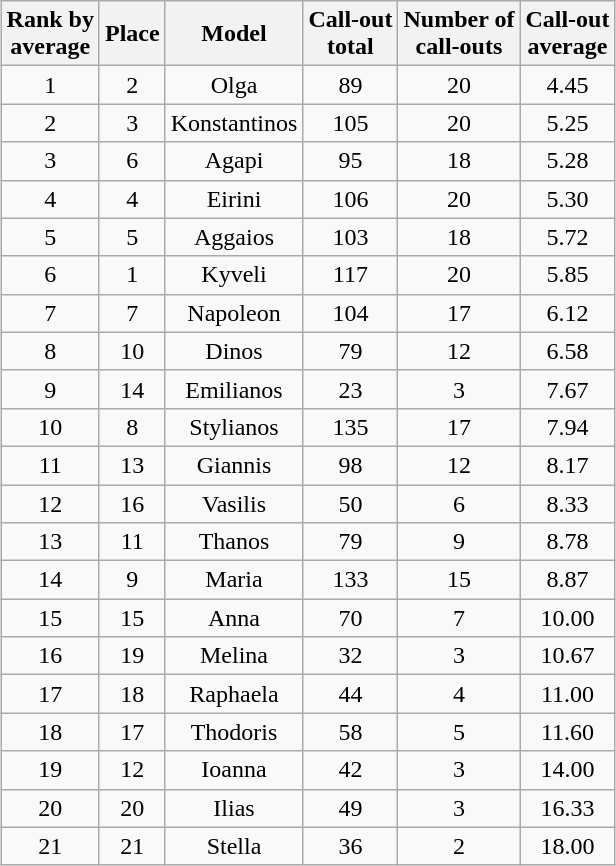<table class="wikitable sortable" style="margin:auto; text-align:center; white-space:nowrap">
<tr>
<th>Rank by<br>average</th>
<th>Place</th>
<th>Model</th>
<th>Call-out<br>total</th>
<th>Number of<br>call-outs</th>
<th>Call-out<br>average</th>
</tr>
<tr>
<td>1</td>
<td>2</td>
<td>Olga</td>
<td>89</td>
<td>20</td>
<td>4.45</td>
</tr>
<tr>
<td>2</td>
<td>3</td>
<td>Konstantinos</td>
<td>105</td>
<td>20</td>
<td>5.25</td>
</tr>
<tr>
<td>3</td>
<td>6</td>
<td>Agapi</td>
<td>95</td>
<td>18</td>
<td>5.28</td>
</tr>
<tr>
<td>4</td>
<td>4</td>
<td>Eirini</td>
<td>106</td>
<td>20</td>
<td>5.30</td>
</tr>
<tr>
<td>5</td>
<td>5</td>
<td>Aggaios</td>
<td>103</td>
<td>18</td>
<td>5.72</td>
</tr>
<tr>
<td>6</td>
<td>1</td>
<td>Kyveli</td>
<td>117</td>
<td>20</td>
<td>5.85</td>
</tr>
<tr>
<td>7</td>
<td>7</td>
<td>Napoleon</td>
<td>104</td>
<td>17</td>
<td>6.12</td>
</tr>
<tr>
<td>8</td>
<td>10</td>
<td>Dinos</td>
<td>79</td>
<td>12</td>
<td>6.58</td>
</tr>
<tr>
<td>9</td>
<td>14</td>
<td>Emilianos</td>
<td>23</td>
<td>3</td>
<td>7.67</td>
</tr>
<tr>
<td>10</td>
<td>8</td>
<td>Stylianos</td>
<td>135</td>
<td>17</td>
<td>7.94</td>
</tr>
<tr>
<td>11</td>
<td>13</td>
<td>Giannis</td>
<td>98</td>
<td>12</td>
<td>8.17</td>
</tr>
<tr>
<td>12</td>
<td>16</td>
<td>Vasilis</td>
<td>50</td>
<td>6</td>
<td>8.33</td>
</tr>
<tr>
<td>13</td>
<td>11</td>
<td>Thanos</td>
<td>79</td>
<td>9</td>
<td>8.78</td>
</tr>
<tr>
<td>14</td>
<td>9</td>
<td>Maria</td>
<td>133</td>
<td>15</td>
<td>8.87</td>
</tr>
<tr>
<td>15</td>
<td>15</td>
<td>Anna</td>
<td>70</td>
<td>7</td>
<td>10.00</td>
</tr>
<tr>
<td>16</td>
<td>19</td>
<td>Melina</td>
<td>32</td>
<td>3</td>
<td>10.67</td>
</tr>
<tr>
<td>17</td>
<td>18</td>
<td>Raphaela</td>
<td>44</td>
<td>4</td>
<td>11.00</td>
</tr>
<tr>
<td>18</td>
<td>17</td>
<td>Thodoris</td>
<td>58</td>
<td>5</td>
<td>11.60</td>
</tr>
<tr>
<td>19</td>
<td>12</td>
<td>Ioanna</td>
<td>42</td>
<td>3</td>
<td>14.00</td>
</tr>
<tr>
<td>20</td>
<td>20</td>
<td>Ilias</td>
<td>49</td>
<td>3</td>
<td>16.33</td>
</tr>
<tr>
<td>21</td>
<td>21</td>
<td>Stella</td>
<td>36</td>
<td>2</td>
<td>18.00</td>
</tr>
</table>
